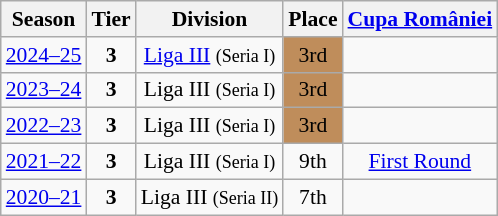<table class="wikitable" style="text-align:center; font-size:90%">
<tr>
<th>Season</th>
<th>Tier</th>
<th>Division</th>
<th>Place</th>
<th><a href='#'>Cupa României</a></th>
</tr>
<tr>
<td><a href='#'>2024–25</a></td>
<td><strong>3</strong></td>
<td><a href='#'>Liga III</a> <small>(Seria I)</small></td>
<td align=center bgcolor=#BF8D5B>3rd</td>
<td></td>
</tr>
<tr>
<td><a href='#'>2023–24</a></td>
<td><strong>3</strong></td>
<td>Liga III <small>(Seria I)</small></td>
<td align=center bgcolor=#BF8D5B>3rd</td>
<td></td>
</tr>
<tr>
<td><a href='#'>2022–23</a></td>
<td><strong>3</strong></td>
<td>Liga III <small>(Seria I)</small></td>
<td align=center bgcolor=#BF8D5B>3rd</td>
<td></td>
</tr>
<tr>
<td><a href='#'>2021–22</a></td>
<td><strong>3</strong></td>
<td>Liga III <small>(Seria I)</small></td>
<td>9th</td>
<td><a href='#'>First Round</a></td>
</tr>
<tr>
<td><a href='#'>2020–21</a></td>
<td><strong>3</strong></td>
<td>Liga III <small>(Seria II)</small></td>
<td>7th</td>
<td></td>
</tr>
</table>
